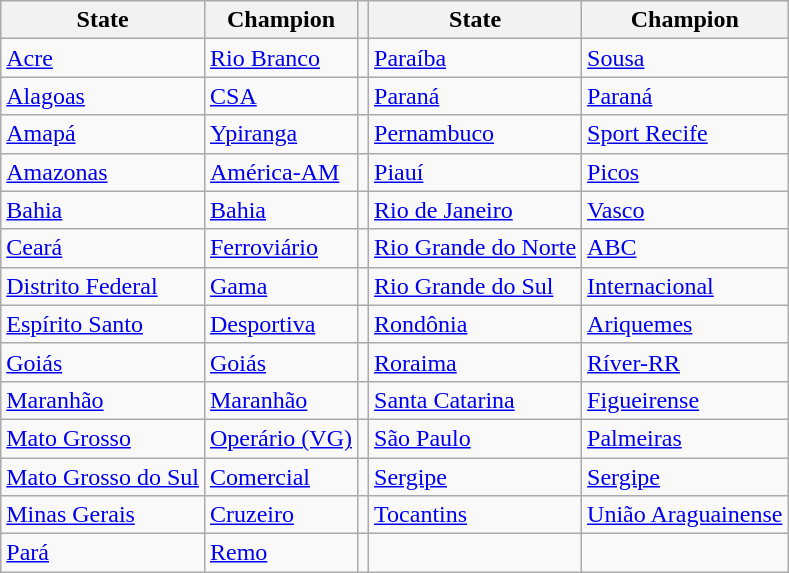<table class="wikitable">
<tr>
<th>State</th>
<th>Champion</th>
<th></th>
<th>State</th>
<th>Champion</th>
</tr>
<tr>
<td><a href='#'>Acre</a></td>
<td><a href='#'>Rio Branco</a></td>
<td></td>
<td><a href='#'>Paraíba</a></td>
<td><a href='#'>Sousa</a></td>
</tr>
<tr>
<td><a href='#'>Alagoas</a></td>
<td><a href='#'>CSA</a></td>
<td></td>
<td><a href='#'>Paraná</a></td>
<td><a href='#'>Paraná</a></td>
</tr>
<tr>
<td><a href='#'>Amapá</a></td>
<td><a href='#'>Ypiranga</a></td>
<td></td>
<td><a href='#'>Pernambuco</a></td>
<td><a href='#'>Sport Recife</a></td>
</tr>
<tr>
<td><a href='#'>Amazonas</a></td>
<td><a href='#'>América-AM</a></td>
<td></td>
<td><a href='#'>Piauí</a></td>
<td><a href='#'>Picos</a></td>
</tr>
<tr>
<td><a href='#'>Bahia</a></td>
<td><a href='#'>Bahia</a></td>
<td></td>
<td><a href='#'>Rio de Janeiro</a></td>
<td><a href='#'>Vasco</a></td>
</tr>
<tr>
<td><a href='#'>Ceará</a></td>
<td><a href='#'>Ferroviário</a></td>
<td></td>
<td><a href='#'>Rio Grande do Norte</a></td>
<td><a href='#'>ABC</a></td>
</tr>
<tr>
<td><a href='#'>Distrito Federal</a></td>
<td><a href='#'>Gama</a></td>
<td></td>
<td><a href='#'>Rio Grande do Sul</a></td>
<td><a href='#'>Internacional</a></td>
</tr>
<tr>
<td><a href='#'>Espírito Santo</a></td>
<td><a href='#'>Desportiva</a></td>
<td></td>
<td><a href='#'>Rondônia</a></td>
<td><a href='#'>Ariquemes</a></td>
</tr>
<tr>
<td><a href='#'>Goiás</a></td>
<td><a href='#'>Goiás</a></td>
<td></td>
<td><a href='#'>Roraima</a></td>
<td><a href='#'>Ríver-RR</a></td>
</tr>
<tr>
<td><a href='#'>Maranhão</a></td>
<td><a href='#'>Maranhão</a></td>
<td></td>
<td><a href='#'>Santa Catarina</a></td>
<td><a href='#'>Figueirense</a></td>
</tr>
<tr>
<td><a href='#'>Mato Grosso</a></td>
<td><a href='#'>Operário (VG)</a></td>
<td></td>
<td><a href='#'>São Paulo</a></td>
<td><a href='#'>Palmeiras</a></td>
</tr>
<tr>
<td><a href='#'>Mato Grosso do Sul</a></td>
<td><a href='#'>Comercial</a></td>
<td></td>
<td><a href='#'>Sergipe</a></td>
<td><a href='#'>Sergipe</a></td>
</tr>
<tr>
<td><a href='#'>Minas Gerais</a></td>
<td><a href='#'>Cruzeiro</a></td>
<td></td>
<td><a href='#'>Tocantins</a></td>
<td><a href='#'>União Araguainense</a></td>
</tr>
<tr>
<td><a href='#'>Pará</a></td>
<td><a href='#'>Remo</a></td>
<td></td>
<td></td>
<td></td>
</tr>
</table>
